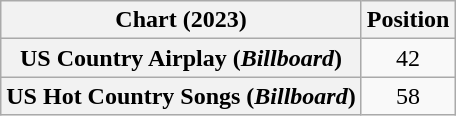<table class="wikitable sortable plainrowheaders" style="text-align:center">
<tr>
<th scope="col">Chart (2023)</th>
<th scope="col">Position</th>
</tr>
<tr>
<th scope="row">US Country Airplay (<em>Billboard</em>)</th>
<td>42</td>
</tr>
<tr>
<th scope="row">US Hot Country Songs (<em>Billboard</em>)</th>
<td>58</td>
</tr>
</table>
